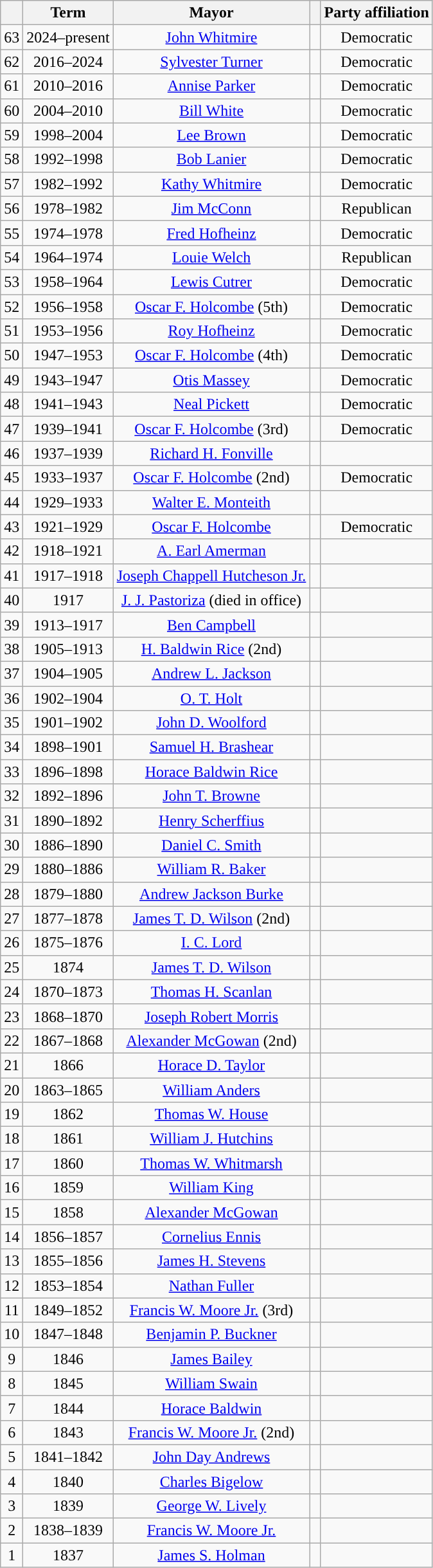<table class="wikitable sortable"" style="text-align:center;">
<tr>
<th></th>
<th>Term</th>
<th>Mayor</th>
<th></th>
<th>Party affiliation</th>
</tr>
<tr>
<td>63</td>
<td>2024–present</td>
<td><a href='#'>John Whitmire</a></td>
<td style="background:"> </td>
<td>Democratic</td>
</tr>
<tr>
<td>62</td>
<td>2016–2024</td>
<td><a href='#'>Sylvester Turner</a></td>
<td style="background:"> </td>
<td>Democratic</td>
</tr>
<tr>
<td>61</td>
<td>2010–2016</td>
<td><a href='#'>Annise Parker</a></td>
<td style="background:"> </td>
<td>Democratic</td>
</tr>
<tr>
<td>60</td>
<td>2004–2010</td>
<td><a href='#'>Bill White</a></td>
<td style="background:"> </td>
<td>Democratic</td>
</tr>
<tr>
<td>59</td>
<td>1998–2004</td>
<td><a href='#'>Lee Brown</a></td>
<td style="background:"> </td>
<td>Democratic</td>
</tr>
<tr>
<td>58</td>
<td>1992–1998</td>
<td><a href='#'>Bob Lanier</a></td>
<td style="background:"> </td>
<td>Democratic</td>
</tr>
<tr>
<td>57</td>
<td>1982–1992</td>
<td><a href='#'>Kathy Whitmire</a></td>
<td style="background:"> </td>
<td>Democratic</td>
</tr>
<tr>
<td>56</td>
<td>1978–1982</td>
<td><a href='#'>Jim McConn</a></td>
<td style="background:"> </td>
<td>Republican</td>
</tr>
<tr>
<td>55</td>
<td>1974–1978</td>
<td><a href='#'>Fred Hofheinz</a></td>
<td style="background:"> </td>
<td>Democratic</td>
</tr>
<tr>
<td>54</td>
<td>1964–1974</td>
<td><a href='#'>Louie Welch</a></td>
<td style="background:"> </td>
<td>Republican</td>
</tr>
<tr>
<td>53</td>
<td>1958–1964</td>
<td><a href='#'>Lewis Cutrer</a></td>
<td style="background:"> </td>
<td>Democratic</td>
</tr>
<tr>
<td>52</td>
<td>1956–1958</td>
<td><a href='#'>Oscar F. Holcombe</a> (5th)</td>
<td style="background:"> </td>
<td>Democratic</td>
</tr>
<tr>
<td>51</td>
<td>1953–1956</td>
<td><a href='#'>Roy Hofheinz</a></td>
<td style="background:"> </td>
<td>Democratic</td>
</tr>
<tr>
<td>50</td>
<td>1947–1953</td>
<td><a href='#'>Oscar F. Holcombe</a> (4th)</td>
<td style="background:"> </td>
<td>Democratic</td>
</tr>
<tr>
<td>49</td>
<td>1943–1947</td>
<td><a href='#'>Otis Massey</a></td>
<td style="background:"> </td>
<td>Democratic</td>
</tr>
<tr>
<td>48</td>
<td>1941–1943</td>
<td><a href='#'>Neal Pickett</a></td>
<td style="background:"> </td>
<td>Democratic</td>
</tr>
<tr>
<td>47</td>
<td>1939–1941</td>
<td><a href='#'>Oscar F. Holcombe</a> (3rd)</td>
<td style="background:"> </td>
<td>Democratic</td>
</tr>
<tr>
<td>46</td>
<td>1937–1939</td>
<td><a href='#'>Richard H. Fonville</a></td>
<td></td>
<td></td>
</tr>
<tr>
<td>45</td>
<td>1933–1937</td>
<td><a href='#'>Oscar F. Holcombe</a> (2nd)</td>
<td style="background:"> </td>
<td>Democratic</td>
</tr>
<tr>
<td>44</td>
<td>1929–1933</td>
<td><a href='#'>Walter E. Monteith</a></td>
<td></td>
<td></td>
</tr>
<tr>
<td>43</td>
<td>1921–1929</td>
<td><a href='#'>Oscar F. Holcombe</a></td>
<td style="background:"> </td>
<td>Democratic</td>
</tr>
<tr>
<td>42</td>
<td>1918–1921</td>
<td><a href='#'>A. Earl Amerman</a></td>
<td></td>
<td></td>
</tr>
<tr>
<td>41</td>
<td>1917–1918</td>
<td><a href='#'>Joseph Chappell Hutcheson Jr.</a></td>
<td></td>
<td></td>
</tr>
<tr>
<td>40</td>
<td>1917</td>
<td><a href='#'>J. J. Pastoriza</a> (died in office)</td>
<td></td>
<td></td>
</tr>
<tr>
<td>39</td>
<td>1913–1917</td>
<td><a href='#'>Ben Campbell</a></td>
<td></td>
<td></td>
</tr>
<tr>
<td>38</td>
<td>1905–1913</td>
<td><a href='#'>H. Baldwin Rice</a> (2nd)</td>
<td></td>
<td></td>
</tr>
<tr>
<td>37</td>
<td>1904–1905</td>
<td><a href='#'>Andrew L. Jackson</a></td>
<td></td>
<td></td>
</tr>
<tr>
<td>36</td>
<td>1902–1904</td>
<td><a href='#'>O. T. Holt</a></td>
<td></td>
<td></td>
</tr>
<tr>
<td>35</td>
<td>1901–1902</td>
<td><a href='#'>John D. Woolford</a></td>
<td></td>
<td></td>
</tr>
<tr>
<td>34</td>
<td>1898–1901</td>
<td><a href='#'>Samuel H. Brashear</a></td>
<td></td>
<td></td>
</tr>
<tr>
<td>33</td>
<td>1896–1898</td>
<td><a href='#'>Horace Baldwin Rice</a></td>
<td></td>
<td></td>
</tr>
<tr>
<td>32</td>
<td>1892–1896</td>
<td><a href='#'>John T. Browne</a></td>
<td></td>
<td></td>
</tr>
<tr>
<td>31</td>
<td>1890–1892</td>
<td><a href='#'>Henry Scherffius</a></td>
<td></td>
<td></td>
</tr>
<tr>
<td>30</td>
<td>1886–1890</td>
<td><a href='#'>Daniel C. Smith</a></td>
<td></td>
<td></td>
</tr>
<tr>
<td>29</td>
<td>1880–1886</td>
<td><a href='#'>William R. Baker</a></td>
<td></td>
<td></td>
</tr>
<tr>
<td>28</td>
<td>1879–1880</td>
<td><a href='#'>Andrew Jackson Burke</a></td>
<td></td>
<td></td>
</tr>
<tr>
<td>27</td>
<td>1877–1878</td>
<td><a href='#'>James T. D. Wilson</a> (2nd)</td>
<td></td>
<td></td>
</tr>
<tr>
<td>26</td>
<td>1875–1876</td>
<td><a href='#'>I. C. Lord</a></td>
<td></td>
<td></td>
</tr>
<tr>
<td>25</td>
<td>1874</td>
<td><a href='#'>James T. D. Wilson</a></td>
<td></td>
<td></td>
</tr>
<tr>
<td>24</td>
<td>1870–1873</td>
<td><a href='#'>Thomas H. Scanlan</a></td>
<td></td>
<td></td>
</tr>
<tr>
<td>23</td>
<td>1868–1870</td>
<td><a href='#'>Joseph Robert Morris</a></td>
<td></td>
<td></td>
</tr>
<tr>
<td>22</td>
<td>1867–1868</td>
<td><a href='#'>Alexander McGowan</a> (2nd)</td>
<td></td>
<td></td>
</tr>
<tr>
<td>21</td>
<td>1866</td>
<td><a href='#'>Horace D. Taylor</a></td>
<td></td>
<td></td>
</tr>
<tr>
<td>20</td>
<td>1863–1865</td>
<td><a href='#'>William Anders</a></td>
<td></td>
<td></td>
</tr>
<tr>
<td>19</td>
<td>1862</td>
<td><a href='#'>Thomas W. House</a></td>
<td></td>
<td></td>
</tr>
<tr>
<td>18</td>
<td>1861</td>
<td><a href='#'>William J. Hutchins</a></td>
<td></td>
<td></td>
</tr>
<tr>
<td>17</td>
<td>1860</td>
<td><a href='#'>Thomas W. Whitmarsh</a></td>
<td></td>
<td></td>
</tr>
<tr>
<td>16</td>
<td>1859</td>
<td><a href='#'>William King</a></td>
<td></td>
<td></td>
</tr>
<tr>
<td>15</td>
<td>1858</td>
<td><a href='#'>Alexander McGowan</a></td>
<td></td>
<td></td>
</tr>
<tr>
<td>14</td>
<td>1856–1857</td>
<td><a href='#'>Cornelius Ennis</a></td>
<td></td>
<td></td>
</tr>
<tr>
<td>13</td>
<td>1855–1856</td>
<td><a href='#'>James H. Stevens</a></td>
<td></td>
<td></td>
</tr>
<tr>
<td>12</td>
<td>1853–1854</td>
<td><a href='#'>Nathan Fuller</a></td>
<td></td>
<td></td>
</tr>
<tr>
<td>11</td>
<td>1849–1852</td>
<td><a href='#'>Francis W. Moore Jr.</a> (3rd)</td>
<td></td>
<td></td>
</tr>
<tr>
<td>10</td>
<td>1847–1848</td>
<td><a href='#'>Benjamin P. Buckner</a></td>
<td></td>
<td></td>
</tr>
<tr>
<td>9</td>
<td>1846</td>
<td><a href='#'>James Bailey</a></td>
<td></td>
<td></td>
</tr>
<tr>
<td>8</td>
<td>1845</td>
<td><a href='#'>William Swain</a></td>
<td></td>
<td></td>
</tr>
<tr>
<td>7</td>
<td>1844</td>
<td><a href='#'>Horace Baldwin</a></td>
<td></td>
<td></td>
</tr>
<tr>
<td>6</td>
<td>1843</td>
<td><a href='#'>Francis W. Moore Jr.</a> (2nd)</td>
<td></td>
<td></td>
</tr>
<tr>
<td>5</td>
<td>1841–1842</td>
<td><a href='#'>John Day Andrews</a></td>
<td></td>
<td></td>
</tr>
<tr>
<td>4</td>
<td>1840</td>
<td><a href='#'>Charles Bigelow</a></td>
<td></td>
<td></td>
</tr>
<tr>
<td>3</td>
<td>1839</td>
<td><a href='#'>George W. Lively</a></td>
<td></td>
<td></td>
</tr>
<tr>
<td>2</td>
<td>1838–1839</td>
<td><a href='#'>Francis W. Moore Jr.</a></td>
<td></td>
<td></td>
</tr>
<tr>
<td>1</td>
<td>1837</td>
<td><a href='#'>James S. Holman</a></td>
<td></td>
<td></td>
</tr>
</table>
